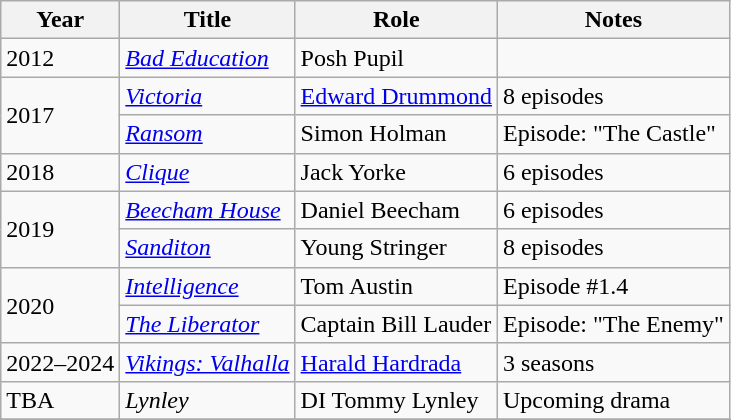<table class="wikitable sortable">
<tr>
<th>Year</th>
<th>Title</th>
<th>Role</th>
<th class="unsortable">Notes</th>
</tr>
<tr>
<td>2012</td>
<td><em><a href='#'>Bad Education</a></em></td>
<td>Posh Pupil</td>
<td></td>
</tr>
<tr>
<td rowspan="2">2017</td>
<td><em><a href='#'>Victoria</a></em></td>
<td><a href='#'>Edward Drummond</a></td>
<td>8 episodes</td>
</tr>
<tr>
<td><em><a href='#'>Ransom</a></em></td>
<td>Simon Holman</td>
<td>Episode: "The Castle"</td>
</tr>
<tr>
<td>2018</td>
<td><em><a href='#'>Clique</a></em></td>
<td>Jack Yorke</td>
<td>6 episodes</td>
</tr>
<tr>
<td rowspan="2">2019</td>
<td><em><a href='#'>Beecham House</a></em></td>
<td>Daniel Beecham</td>
<td>6 episodes</td>
</tr>
<tr>
<td><em><a href='#'>Sanditon</a></em></td>
<td>Young Stringer</td>
<td>8 episodes</td>
</tr>
<tr>
<td rowspan="2">2020</td>
<td><em><a href='#'>Intelligence</a></em></td>
<td>Tom Austin</td>
<td>Episode #1.4</td>
</tr>
<tr>
<td><em><a href='#'>The Liberator</a></em></td>
<td>Captain Bill Lauder</td>
<td>Episode: "The Enemy"</td>
</tr>
<tr>
<td>2022–2024</td>
<td><em><a href='#'>Vikings: Valhalla</a></em></td>
<td><a href='#'>Harald Hardrada</a></td>
<td>3 seasons</td>
</tr>
<tr>
<td>TBA</td>
<td><em>Lynley</em></td>
<td>DI Tommy Lynley</td>
<td>Upcoming drama</td>
</tr>
<tr>
</tr>
</table>
